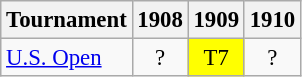<table class="wikitable" style="font-size:95%;text-align:center;">
<tr>
<th>Tournament</th>
<th>1908</th>
<th>1909</th>
<th>1910</th>
</tr>
<tr>
<td align="left"><a href='#'>U.S. Open</a></td>
<td>?</td>
<td style="background:yellow;">T7</td>
<td>?</td>
</tr>
</table>
